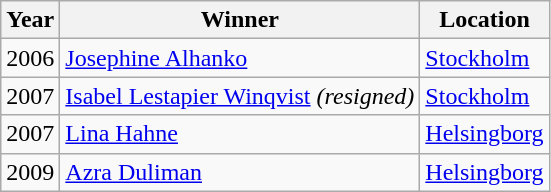<table class="wikitable">
<tr>
<th>Year</th>
<th>Winner</th>
<th>Location</th>
</tr>
<tr>
<td>2006</td>
<td><a href='#'>Josephine Alhanko</a></td>
<td><a href='#'>Stockholm</a></td>
</tr>
<tr>
<td>2007</td>
<td><a href='#'>Isabel Lestapier Winqvist</a> <em>(resigned)</em></td>
<td><a href='#'>Stockholm</a></td>
</tr>
<tr>
<td>2007</td>
<td><a href='#'>Lina Hahne</a></td>
<td><a href='#'>Helsingborg</a></td>
</tr>
<tr>
<td>2009</td>
<td><a href='#'>Azra Duliman</a></td>
<td><a href='#'>Helsingborg</a></td>
</tr>
</table>
